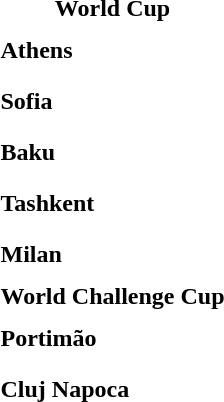<table>
<tr>
<td colspan="4" style="text-align:center;"><strong>World Cup</strong></td>
</tr>
<tr>
<th scope=row style="text-align:left">Athens</th>
<td style="height:30px;"></td>
<td style="height:30px;"></td>
<td style="height:30px;"></td>
</tr>
<tr>
<th scope=row style="text-align:left">Sofia</th>
<td style="height:30px;"></td>
<td style="height:30px;"></td>
<td style="height:30px;"></td>
</tr>
<tr>
<th scope=row style="text-align:left">Baku</th>
<td style="height:30px;"></td>
<td style="height:30px;"></td>
<td style="height:30px;"></td>
</tr>
<tr>
<th scope=row style="text-align:left">Tashkent</th>
<td style="height:30px;"></td>
<td style="height:30px;"></td>
<td style="height:30px;"></td>
</tr>
<tr>
<th scope=row style="text-align:left">Milan</th>
<td style="height:30px;"></td>
<td style="height:30px;"></td>
<td style="height:30px;"></td>
</tr>
<tr>
<td colspan="4" style="text-align:center;"><strong>World Challenge Cup</strong></td>
</tr>
<tr>
<th scope=row style="text-align:left">Portimão</th>
<td style="height:30px;"></td>
<td style="height:30px;"></td>
<td style="height:30px;"></td>
</tr>
<tr>
<th scope=row style="text-align:left">Cluj Napoca</th>
<td style="height:30px;"></td>
<td style="height:30px;"></td>
<td style="height:30px;"></td>
</tr>
<tr>
</tr>
</table>
